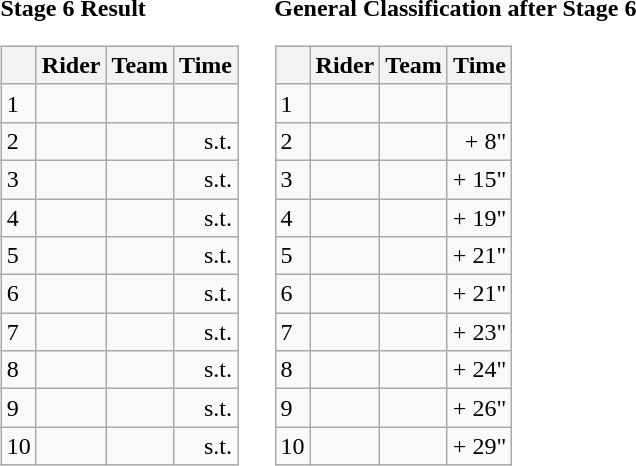<table>
<tr>
<td><strong>Stage 6 Result</strong><br><table class="wikitable">
<tr>
<th></th>
<th>Rider</th>
<th>Team</th>
<th>Time</th>
</tr>
<tr>
<td>1</td>
<td> </td>
<td></td>
<td align="right"></td>
</tr>
<tr>
<td>2</td>
<td></td>
<td></td>
<td align="right">s.t.</td>
</tr>
<tr>
<td>3</td>
<td></td>
<td></td>
<td align="right">s.t.</td>
</tr>
<tr>
<td>4</td>
<td></td>
<td></td>
<td align="right">s.t.</td>
</tr>
<tr>
<td>5</td>
<td></td>
<td></td>
<td align="right">s.t.</td>
</tr>
<tr>
<td>6</td>
<td></td>
<td></td>
<td align="right">s.t.</td>
</tr>
<tr>
<td>7</td>
<td></td>
<td></td>
<td align="right">s.t.</td>
</tr>
<tr>
<td>8</td>
<td></td>
<td></td>
<td align="right">s.t.</td>
</tr>
<tr>
<td>9</td>
<td></td>
<td></td>
<td align="right">s.t.</td>
</tr>
<tr>
<td>10</td>
<td></td>
<td></td>
<td align="right">s.t.</td>
</tr>
</table>
</td>
<td></td>
<td><strong>General Classification after Stage 6</strong><br><table class="wikitable">
<tr>
<th></th>
<th>Rider</th>
<th>Team</th>
<th>Time</th>
</tr>
<tr>
<td>1</td>
<td> </td>
<td></td>
<td align="right"></td>
</tr>
<tr>
<td>2</td>
<td></td>
<td></td>
<td align="right">+ 8"</td>
</tr>
<tr>
<td>3</td>
<td></td>
<td></td>
<td align="right">+ 15"</td>
</tr>
<tr>
<td>4</td>
<td></td>
<td></td>
<td align="right">+ 19"</td>
</tr>
<tr>
<td>5</td>
<td></td>
<td></td>
<td align="right">+ 21"</td>
</tr>
<tr>
<td>6</td>
<td></td>
<td></td>
<td align="right">+ 21"</td>
</tr>
<tr>
<td>7</td>
<td></td>
<td></td>
<td align="right">+ 23"</td>
</tr>
<tr>
<td>8</td>
<td></td>
<td></td>
<td align="right">+ 24"</td>
</tr>
<tr>
<td>9</td>
<td></td>
<td></td>
<td align="right">+ 26"</td>
</tr>
<tr>
<td>10</td>
<td></td>
<td></td>
<td align="right">+ 29"</td>
</tr>
</table>
</td>
</tr>
</table>
